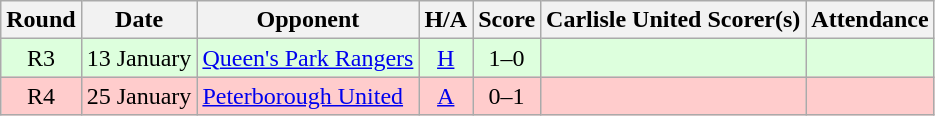<table class="wikitable" style="text-align:center">
<tr>
<th>Round</th>
<th>Date</th>
<th>Opponent</th>
<th>H/A</th>
<th>Score</th>
<th>Carlisle United Scorer(s)</th>
<th>Attendance</th>
</tr>
<tr bgcolor=#ddffdd>
<td>R3</td>
<td align=left>13 January</td>
<td align=left><a href='#'>Queen's Park Rangers</a></td>
<td><a href='#'>H</a></td>
<td>1–0</td>
<td align=left></td>
<td></td>
</tr>
<tr bgcolor=#FFCCCC>
<td>R4</td>
<td align=left>25 January</td>
<td align=left><a href='#'>Peterborough United</a></td>
<td><a href='#'>A</a></td>
<td>0–1</td>
<td align=left></td>
<td></td>
</tr>
</table>
